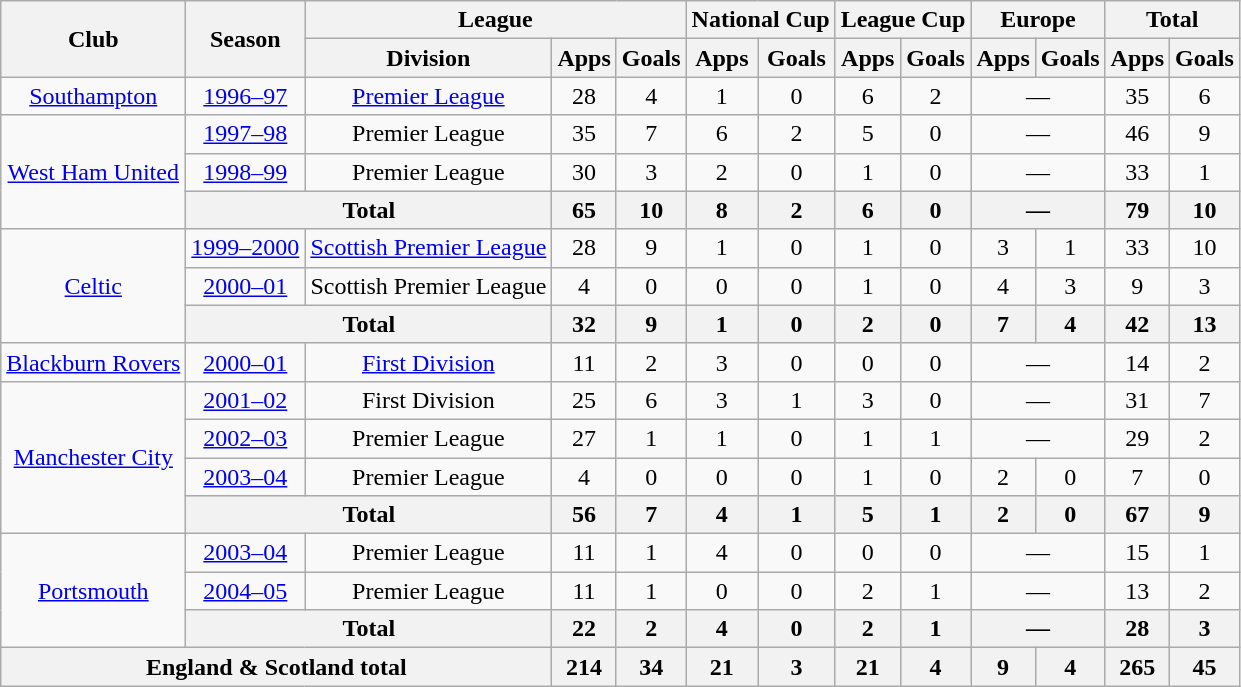<table class=wikitable style=text-align:center>
<tr>
<th rowspan="2">Club</th>
<th rowspan="2">Season</th>
<th colspan="3">League</th>
<th colspan="2">National Cup</th>
<th colspan="2">League Cup</th>
<th colspan="2">Europe</th>
<th colspan="2">Total</th>
</tr>
<tr>
<th>Division</th>
<th>Apps</th>
<th>Goals</th>
<th>Apps</th>
<th>Goals</th>
<th>Apps</th>
<th>Goals</th>
<th>Apps</th>
<th>Goals</th>
<th>Apps</th>
<th>Goals</th>
</tr>
<tr>
<td><a href='#'>Southampton</a></td>
<td><a href='#'>1996–97</a></td>
<td><a href='#'>Premier League</a></td>
<td>28</td>
<td>4</td>
<td>1</td>
<td>0</td>
<td>6</td>
<td>2</td>
<td colspan="2">—</td>
<td>35</td>
<td>6</td>
</tr>
<tr>
<td rowspan=3><a href='#'>West Ham United</a></td>
<td><a href='#'>1997–98</a></td>
<td>Premier League</td>
<td>35</td>
<td>7</td>
<td>6</td>
<td>2</td>
<td>5</td>
<td>0</td>
<td colspan="2">—</td>
<td>46</td>
<td>9</td>
</tr>
<tr>
<td><a href='#'>1998–99</a></td>
<td>Premier League</td>
<td>30</td>
<td>3</td>
<td>2</td>
<td>0</td>
<td>1</td>
<td>0</td>
<td colspan="2">—</td>
<td>33</td>
<td>1</td>
</tr>
<tr>
<th colspan="2">Total</th>
<th>65</th>
<th>10</th>
<th>8</th>
<th>2</th>
<th>6</th>
<th>0</th>
<th colspan="2">—</th>
<th>79</th>
<th>10</th>
</tr>
<tr>
<td rowspan="3"><a href='#'>Celtic</a></td>
<td><a href='#'>1999–2000</a></td>
<td><a href='#'>Scottish Premier League</a></td>
<td>28</td>
<td>9</td>
<td>1</td>
<td>0</td>
<td>1</td>
<td>0</td>
<td>3</td>
<td>1</td>
<td>33</td>
<td>10</td>
</tr>
<tr>
<td><a href='#'>2000–01</a></td>
<td>Scottish Premier League</td>
<td>4</td>
<td>0</td>
<td>0</td>
<td>0</td>
<td>1</td>
<td>0</td>
<td>4</td>
<td>3</td>
<td>9</td>
<td>3</td>
</tr>
<tr>
<th colspan="2">Total</th>
<th>32</th>
<th>9</th>
<th>1</th>
<th>0</th>
<th>2</th>
<th>0</th>
<th>7</th>
<th>4</th>
<th>42</th>
<th>13</th>
</tr>
<tr>
<td><a href='#'>Blackburn Rovers</a></td>
<td><a href='#'>2000–01</a></td>
<td><a href='#'>First Division</a></td>
<td>11</td>
<td>2</td>
<td>3</td>
<td>0</td>
<td>0</td>
<td>0</td>
<td colspan="2">—</td>
<td>14</td>
<td>2</td>
</tr>
<tr>
<td rowspan="4"><a href='#'>Manchester City</a></td>
<td><a href='#'>2001–02</a></td>
<td>First Division</td>
<td>25</td>
<td>6</td>
<td>3</td>
<td>1</td>
<td>3</td>
<td>0</td>
<td colspan="2">—</td>
<td>31</td>
<td>7</td>
</tr>
<tr>
<td><a href='#'>2002–03</a></td>
<td>Premier League</td>
<td>27</td>
<td>1</td>
<td>1</td>
<td>0</td>
<td>1</td>
<td>1</td>
<td colspan="2">—</td>
<td>29</td>
<td>2</td>
</tr>
<tr>
<td><a href='#'>2003–04</a></td>
<td>Premier League</td>
<td>4</td>
<td>0</td>
<td>0</td>
<td>0</td>
<td>1</td>
<td>0</td>
<td>2</td>
<td>0</td>
<td>7</td>
<td>0</td>
</tr>
<tr>
<th colspan="2">Total</th>
<th>56</th>
<th>7</th>
<th>4</th>
<th>1</th>
<th>5</th>
<th>1</th>
<th>2</th>
<th>0</th>
<th>67</th>
<th>9</th>
</tr>
<tr>
<td rowspan=3><a href='#'>Portsmouth</a></td>
<td><a href='#'>2003–04</a></td>
<td>Premier League</td>
<td>11</td>
<td>1</td>
<td>4</td>
<td>0</td>
<td>0</td>
<td>0</td>
<td colspan="2">—</td>
<td>15</td>
<td>1</td>
</tr>
<tr>
<td><a href='#'>2004–05</a></td>
<td>Premier League</td>
<td>11</td>
<td>1</td>
<td>0</td>
<td>0</td>
<td>2</td>
<td>1</td>
<td colspan="2">—</td>
<td>13</td>
<td>2</td>
</tr>
<tr>
<th colspan="2">Total</th>
<th>22</th>
<th>2</th>
<th>4</th>
<th>0</th>
<th>2</th>
<th>1</th>
<th colspan="2">—</th>
<th>28</th>
<th>3</th>
</tr>
<tr>
<th colspan="3">England & Scotland total</th>
<th>214</th>
<th>34</th>
<th>21</th>
<th>3</th>
<th>21</th>
<th>4</th>
<th>9</th>
<th>4</th>
<th>265</th>
<th>45</th>
</tr>
</table>
